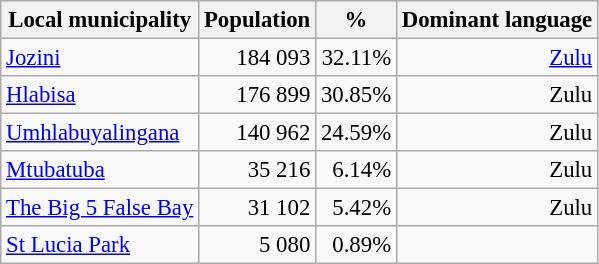<table class="wikitable" style="font-size: 95%; text-align: right">
<tr>
<th>Local municipality</th>
<th>Population</th>
<th>%</th>
<th>Dominant language</th>
</tr>
<tr>
<td align=left><a href='#'>Jozini</a></td>
<td>184 093</td>
<td>32.11%</td>
<td><a href='#'>Zulu</a></td>
</tr>
<tr>
<td align=left><a href='#'>Hlabisa</a></td>
<td>176 899</td>
<td>30.85%</td>
<td>Zulu</td>
</tr>
<tr>
<td align=left><a href='#'>Umhlabuyalingana</a></td>
<td>140 962</td>
<td>24.59%</td>
<td>Zulu</td>
</tr>
<tr>
<td align=left><a href='#'>Mtubatuba</a></td>
<td>35 216</td>
<td>6.14%</td>
<td>Zulu</td>
</tr>
<tr>
<td align=left><a href='#'>The Big 5 False Bay</a></td>
<td>31 102</td>
<td>5.42%</td>
<td>Zulu</td>
</tr>
<tr>
<td align=left><a href='#'>St Lucia Park</a></td>
<td>5 080</td>
<td>0.89%</td>
<td></td>
</tr>
</table>
